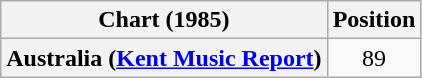<table class="wikitable sortable plainrowheaders" style="text-align:center">
<tr>
<th>Chart (1985)</th>
<th>Position</th>
</tr>
<tr>
<th scope="row">Australia (<a href='#'>Kent Music Report</a>)</th>
<td>89</td>
</tr>
</table>
